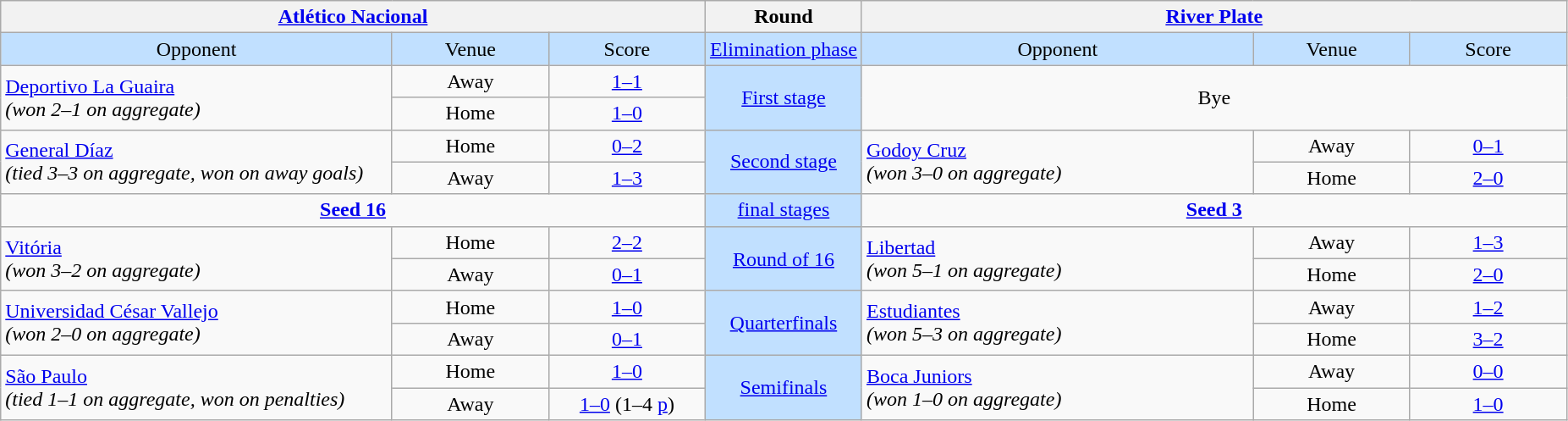<table class="wikitable" style="text-align: center;">
<tr>
<th colspan=3> <a href='#'>Atlético Nacional</a></th>
<th>Round</th>
<th colspan=3> <a href='#'>River Plate</a></th>
</tr>
<tr bgcolor=#c1e0ff>
<td width=25%>Opponent</td>
<td width=10%>Venue</td>
<td width=10%>Score</td>
<td width=10%><a href='#'>Elimination phase</a></td>
<td width=25%>Opponent</td>
<td width=10%>Venue</td>
<td width=10%>Score</td>
</tr>
<tr>
<td rowspan=2 align=left> <a href='#'>Deportivo La Guaira</a><br><em>(won 2–1 on aggregate)</em></td>
<td>Away</td>
<td><a href='#'>1–1</a></td>
<td rowspan=2 bgcolor=#c1e0ff><a href='#'>First stage</a></td>
<td rowspan=2 colspan=3>Bye</td>
</tr>
<tr>
<td>Home</td>
<td><a href='#'>1–0</a></td>
</tr>
<tr>
<td rowspan=2 align=left> <a href='#'>General Díaz</a><br><em>(tied 3–3 on aggregate, won on away goals)</em></td>
<td>Home</td>
<td><a href='#'>0–2</a></td>
<td rowspan=2 bgcolor=#c1e0ff><a href='#'>Second stage</a></td>
<td rowspan=2 align=left> <a href='#'>Godoy Cruz</a><br><em>(won 3–0 on aggregate)</em></td>
<td>Away</td>
<td><a href='#'>0–1</a></td>
</tr>
<tr>
<td>Away</td>
<td><a href='#'>1–3</a></td>
<td>Home</td>
<td><a href='#'>2–0</a></td>
</tr>
<tr>
<td colspan=3><strong><a href='#'>Seed 16</a></strong></td>
<td bgcolor=#c1e0ff><a href='#'>final stages</a></td>
<td colspan=3><strong><a href='#'>Seed 3</a></strong></td>
</tr>
<tr>
<td rowspan=2 align=left> <a href='#'>Vitória</a><br><em>(won 3–2 on aggregate)</em></td>
<td>Home</td>
<td><a href='#'>2–2</a></td>
<td rowspan=2 bgcolor=#c1e0ff><a href='#'>Round of 16</a></td>
<td rowspan=2 align=left> <a href='#'>Libertad</a><br><em>(won 5–1 on aggregate)</em></td>
<td>Away</td>
<td><a href='#'>1–3</a></td>
</tr>
<tr>
<td>Away</td>
<td><a href='#'>0–1</a></td>
<td>Home</td>
<td><a href='#'>2–0</a></td>
</tr>
<tr>
<td rowspan=2 align=left> <a href='#'>Universidad César Vallejo</a><br><em>(won 2–0 on aggregate)</em></td>
<td>Home</td>
<td><a href='#'>1–0</a></td>
<td rowspan=2 bgcolor=#c1e0ff><a href='#'>Quarterfinals</a></td>
<td rowspan=2 align=left> <a href='#'>Estudiantes</a><br><em>(won 5–3 on aggregate)</em></td>
<td>Away</td>
<td><a href='#'>1–2</a></td>
</tr>
<tr>
<td>Away</td>
<td><a href='#'>0–1</a></td>
<td>Home</td>
<td><a href='#'>3–2</a></td>
</tr>
<tr>
<td rowspan=2 align=left> <a href='#'>São Paulo</a><br><em>(tied 1–1 on aggregate, won on penalties)</em></td>
<td>Home</td>
<td><a href='#'>1–0</a></td>
<td rowspan=2 bgcolor=#c1e0ff><a href='#'>Semifinals</a></td>
<td rowspan=2 align=left> <a href='#'>Boca Juniors</a><br><em>(won 1–0 on aggregate)</em></td>
<td>Away</td>
<td><a href='#'>0–0</a></td>
</tr>
<tr>
<td>Away</td>
<td><a href='#'>1–0</a> (1–4 <a href='#'>p</a>)</td>
<td>Home</td>
<td><a href='#'>1–0</a></td>
</tr>
</table>
